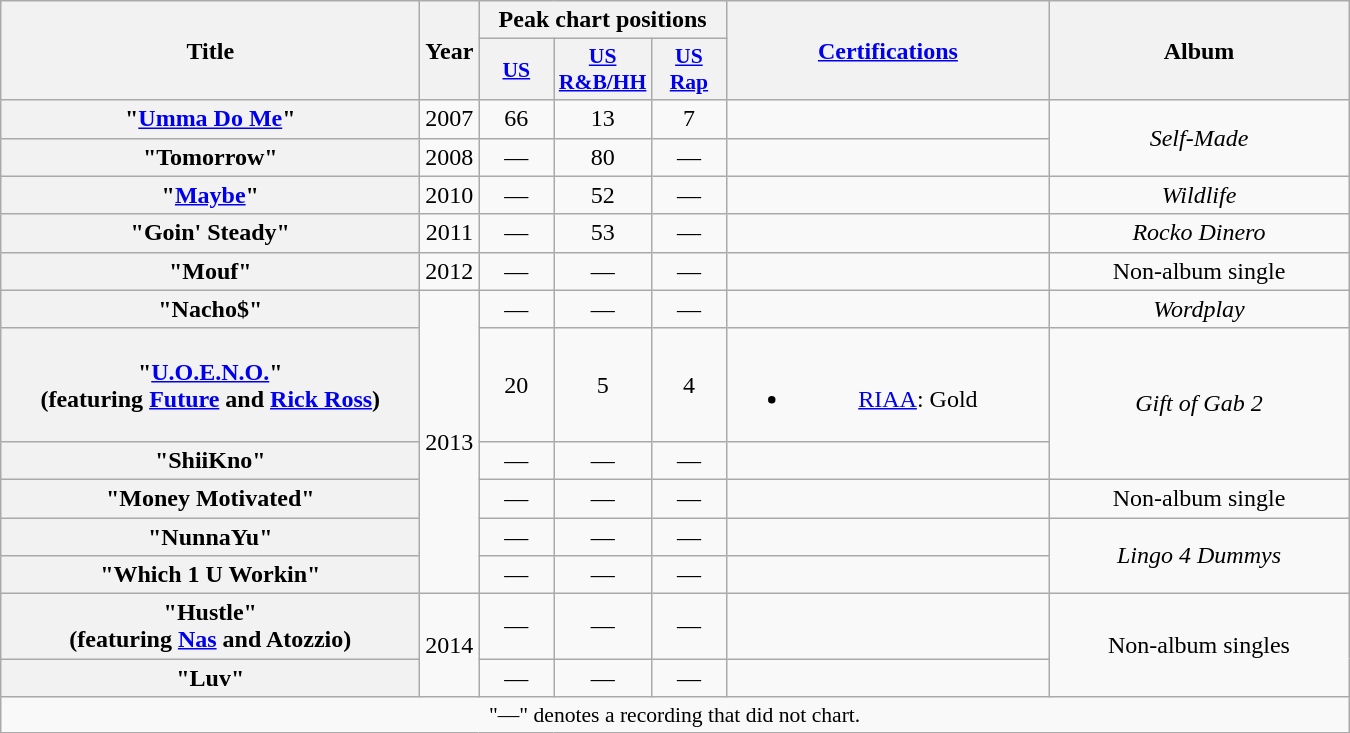<table class="wikitable plainrowheaders" style="text-align:center;">
<tr>
<th scope="col" rowspan="2" style="width:17em;">Title</th>
<th scope="col" rowspan="2">Year</th>
<th scope="col" colspan="3">Peak chart positions</th>
<th scope="col" rowspan="2" style="width:13em;"><a href='#'>Certifications</a></th>
<th scope="col" rowspan="2" style="width:12em;">Album</th>
</tr>
<tr>
<th scope="col" style="width:3em;font-size:90%;"><a href='#'>US</a><br></th>
<th scope="col" style="width:3em;font-size:90%;"><a href='#'>US<br>R&B/HH</a><br></th>
<th scope="col" style="width:3em;font-size:90%;"><a href='#'>US<br>Rap</a><br></th>
</tr>
<tr>
<th scope="row">"<a href='#'>Umma Do Me</a>"</th>
<td>2007</td>
<td>66</td>
<td>13</td>
<td>7</td>
<td></td>
<td rowspan="2"><em>Self-Made</em></td>
</tr>
<tr>
<th scope="row">"Tomorrow"</th>
<td>2008</td>
<td>—</td>
<td>80</td>
<td>—</td>
<td></td>
</tr>
<tr>
<th scope="row">"<a href='#'>Maybe</a>"</th>
<td>2010</td>
<td>—</td>
<td>52</td>
<td>—</td>
<td></td>
<td rowspan="1"><em>Wildlife</em></td>
</tr>
<tr>
<th scope="row">"Goin' Steady"</th>
<td>2011</td>
<td>—</td>
<td>53</td>
<td>—</td>
<td></td>
<td><em>Rocko Dinero</em></td>
</tr>
<tr>
<th scope="row">"Mouf"<br></th>
<td>2012</td>
<td>—</td>
<td>—</td>
<td>—</td>
<td></td>
<td>Non-album single</td>
</tr>
<tr>
<th scope="row">"Nacho$"</th>
<td rowspan="6">2013</td>
<td>—</td>
<td>—</td>
<td>—</td>
<td></td>
<td><em>Wordplay</em></td>
</tr>
<tr>
<th scope="row">"<a href='#'>U.O.E.N.O.</a>"<br><span>(featuring <a href='#'>Future</a> and <a href='#'>Rick Ross</a>)</span></th>
<td>20</td>
<td>5</td>
<td>4</td>
<td><br><ul><li><a href='#'>RIAA</a>: Gold</li></ul></td>
<td rowspan="2"><em>Gift of Gab 2</em></td>
</tr>
<tr>
<th scope="row">"ShiiKno"<br></th>
<td>—</td>
<td>—</td>
<td>—</td>
<td></td>
</tr>
<tr>
<th scope="row">"Money Motivated"<br></th>
<td>—</td>
<td>—</td>
<td>—</td>
<td></td>
<td>Non-album single</td>
</tr>
<tr>
<th scope="row">"NunnaYu"</th>
<td>—</td>
<td>—</td>
<td>—</td>
<td></td>
<td rowspan="2"><em>Lingo 4 Dummys</em></td>
</tr>
<tr>
<th scope="row">"Which 1 U Workin"<br></th>
<td>—</td>
<td>—</td>
<td>—</td>
<td></td>
</tr>
<tr>
<th scope="row">"Hustle"<br><span>(featuring <a href='#'>Nas</a> and Atozzio)</span></th>
<td rowspan="2">2014</td>
<td>—</td>
<td>—</td>
<td>—</td>
<td></td>
<td rowspan="2">Non-album singles</td>
</tr>
<tr>
<th scope="row">"Luv"</th>
<td>—</td>
<td>—</td>
<td>—</td>
<td></td>
</tr>
<tr>
<td colspan="15" style="font-size:90%">"—" denotes a recording that did not chart.</td>
</tr>
</table>
